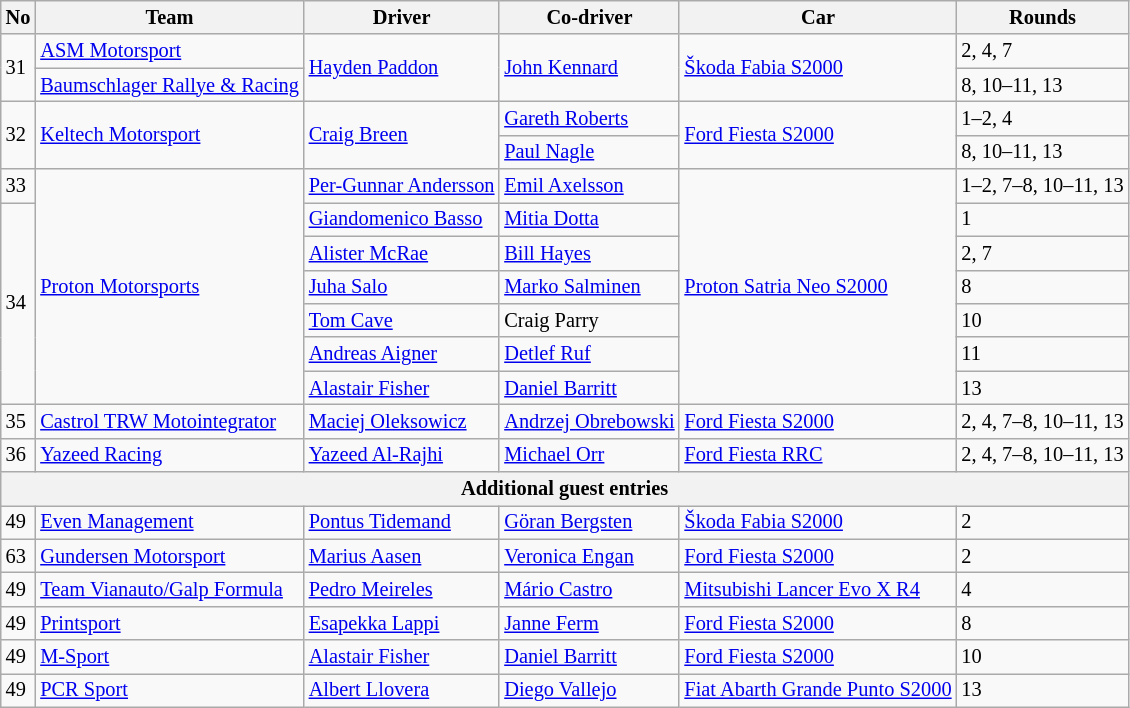<table class="wikitable" style="font-size: 85%">
<tr>
<th>No</th>
<th>Team</th>
<th>Driver</th>
<th>Co-driver</th>
<th>Car</th>
<th>Rounds</th>
</tr>
<tr>
<td rowspan=2>31</td>
<td> <a href='#'>ASM Motorsport</a></td>
<td rowspan=2> <a href='#'>Hayden Paddon</a></td>
<td rowspan=2> <a href='#'>John Kennard</a></td>
<td rowspan=2><a href='#'>Škoda Fabia S2000</a></td>
<td>2, 4, 7</td>
</tr>
<tr>
<td> <a href='#'>Baumschlager Rallye & Racing</a></td>
<td>8, 10–11, 13</td>
</tr>
<tr>
<td rowspan=2>32</td>
<td rowspan=2> <a href='#'>Keltech Motorsport</a></td>
<td rowspan=2> <a href='#'>Craig Breen</a></td>
<td> <a href='#'>Gareth Roberts</a></td>
<td rowspan=2><a href='#'>Ford Fiesta S2000</a></td>
<td>1–2, 4</td>
</tr>
<tr>
<td> <a href='#'>Paul Nagle</a></td>
<td>8, 10–11, 13</td>
</tr>
<tr>
<td>33</td>
<td rowspan=7> <a href='#'>Proton Motorsports</a></td>
<td> <a href='#'>Per-Gunnar Andersson</a></td>
<td> <a href='#'>Emil Axelsson</a></td>
<td rowspan=7><a href='#'>Proton Satria Neo S2000</a></td>
<td>1–2, 7–8, 10–11, 13</td>
</tr>
<tr>
<td rowspan=6>34</td>
<td> <a href='#'>Giandomenico Basso</a></td>
<td> <a href='#'>Mitia Dotta</a></td>
<td>1</td>
</tr>
<tr>
<td> <a href='#'>Alister McRae</a></td>
<td> <a href='#'>Bill Hayes</a></td>
<td>2, 7</td>
</tr>
<tr>
<td> <a href='#'>Juha Salo</a></td>
<td> <a href='#'>Marko Salminen</a></td>
<td>8</td>
</tr>
<tr>
<td> <a href='#'>Tom Cave</a></td>
<td> Craig Parry</td>
<td>10</td>
</tr>
<tr>
<td> <a href='#'>Andreas Aigner</a></td>
<td> <a href='#'>Detlef Ruf</a></td>
<td>11</td>
</tr>
<tr>
<td> <a href='#'>Alastair Fisher</a></td>
<td> <a href='#'>Daniel Barritt</a></td>
<td>13</td>
</tr>
<tr>
<td>35</td>
<td> <a href='#'>Castrol TRW Motointegrator</a></td>
<td> <a href='#'>Maciej Oleksowicz</a></td>
<td> <a href='#'>Andrzej Obrebowski</a></td>
<td><a href='#'>Ford Fiesta S2000</a></td>
<td>2, 4, 7–8, 10–11, 13</td>
</tr>
<tr>
<td>36</td>
<td> <a href='#'>Yazeed Racing</a></td>
<td> <a href='#'>Yazeed Al-Rajhi</a></td>
<td> <a href='#'>Michael Orr</a></td>
<td><a href='#'>Ford Fiesta RRC</a></td>
<td>2, 4, 7–8, 10–11, 13</td>
</tr>
<tr>
<th colspan=6>Additional guest entries </th>
</tr>
<tr>
<td>49</td>
<td> <a href='#'>Even Management</a></td>
<td> <a href='#'>Pontus Tidemand</a></td>
<td> <a href='#'>Göran Bergsten</a></td>
<td><a href='#'>Škoda Fabia S2000</a></td>
<td>2</td>
</tr>
<tr>
<td>63</td>
<td> <a href='#'>Gundersen Motorsport</a></td>
<td> <a href='#'>Marius Aasen</a></td>
<td> <a href='#'>Veronica Engan</a></td>
<td><a href='#'>Ford Fiesta S2000</a></td>
<td>2</td>
</tr>
<tr>
<td>49</td>
<td> <a href='#'>Team Vianauto/Galp Formula</a></td>
<td> <a href='#'>Pedro Meireles</a></td>
<td> <a href='#'>Mário Castro</a></td>
<td><a href='#'>Mitsubishi Lancer Evo X R4</a></td>
<td>4</td>
</tr>
<tr>
<td>49</td>
<td> <a href='#'>Printsport</a></td>
<td> <a href='#'>Esapekka Lappi</a></td>
<td> <a href='#'>Janne Ferm</a></td>
<td><a href='#'>Ford Fiesta S2000</a></td>
<td>8</td>
</tr>
<tr>
<td>49</td>
<td> <a href='#'>M-Sport</a></td>
<td> <a href='#'>Alastair Fisher</a></td>
<td> <a href='#'>Daniel Barritt</a></td>
<td><a href='#'>Ford Fiesta S2000</a></td>
<td>10</td>
</tr>
<tr>
<td>49</td>
<td> <a href='#'>PCR Sport</a></td>
<td> <a href='#'>Albert Llovera</a></td>
<td> <a href='#'>Diego Vallejo</a></td>
<td><a href='#'>Fiat Abarth Grande Punto S2000</a></td>
<td>13</td>
</tr>
</table>
